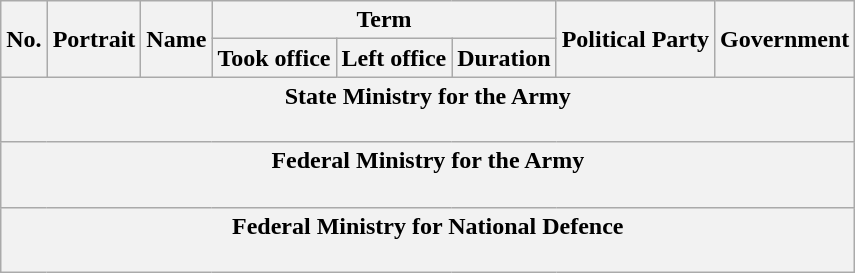<table class="wikitable" style="text-align:center;">
<tr>
<th rowspan=2>No.</th>
<th rowspan=2>Portrait</th>
<th rowspan=2>Name<br></th>
<th colspan=3>Term</th>
<th rowspan=2>Political Party</th>
<th rowspan=2>Government</th>
</tr>
<tr>
<th>Took office</th>
<th>Left office</th>
<th>Duration</th>
</tr>
<tr style="text-align:center;">
<th colspan=8>State Ministry for the Army<br><br>

</th>
</tr>
<tr style="text-align:center;">
<th colspan=8>Federal Ministry for the Army<br><br>







</th>
</tr>
<tr style="text-align:center;">
<th colspan=8>Federal Ministry for National Defence<br><br>
</th>
</tr>
</table>
